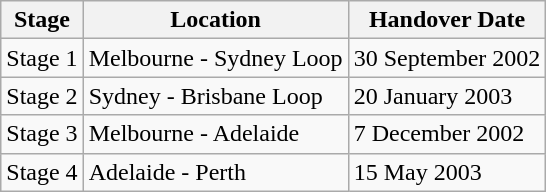<table class="wikitable">
<tr>
<th>Stage</th>
<th>Location</th>
<th>Handover Date</th>
</tr>
<tr>
<td>Stage 1</td>
<td>Melbourne - Sydney Loop</td>
<td>30 September 2002</td>
</tr>
<tr>
<td>Stage 2</td>
<td>Sydney - Brisbane Loop</td>
<td>20 January 2003</td>
</tr>
<tr>
<td>Stage 3</td>
<td>Melbourne - Adelaide</td>
<td>7 December 2002</td>
</tr>
<tr>
<td>Stage 4</td>
<td>Adelaide - Perth</td>
<td>15 May 2003</td>
</tr>
</table>
